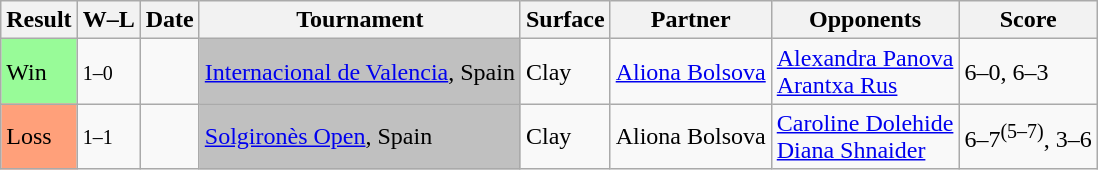<table class="sortable wikitable">
<tr>
<th>Result</th>
<th class="unsortable">W–L</th>
<th>Date</th>
<th>Tournament</th>
<th>Surface</th>
<th>Partner</th>
<th>Opponents</th>
<th class="unsortable">Score</th>
</tr>
<tr>
<td style="background:#98fb98;">Win</td>
<td><small>1–0</small></td>
<td><a href='#'></a></td>
<td bgcolor=silver><a href='#'>Internacional de Valencia</a>, Spain</td>
<td>Clay</td>
<td> <a href='#'>Aliona Bolsova</a></td>
<td> <a href='#'>Alexandra Panova</a> <br>  <a href='#'>Arantxa Rus</a></td>
<td>6–0, 6–3</td>
</tr>
<tr>
<td style="background:#ffa07a;">Loss</td>
<td><small>1–1</small></td>
<td><a href='#'></a></td>
<td bgcolor=silver><a href='#'>Solgironès Open</a>, Spain</td>
<td>Clay</td>
<td> Aliona Bolsova</td>
<td> <a href='#'>Caroline Dolehide</a> <br>  <a href='#'>Diana Shnaider</a></td>
<td>6–7<sup>(5–7)</sup>, 3–6</td>
</tr>
</table>
